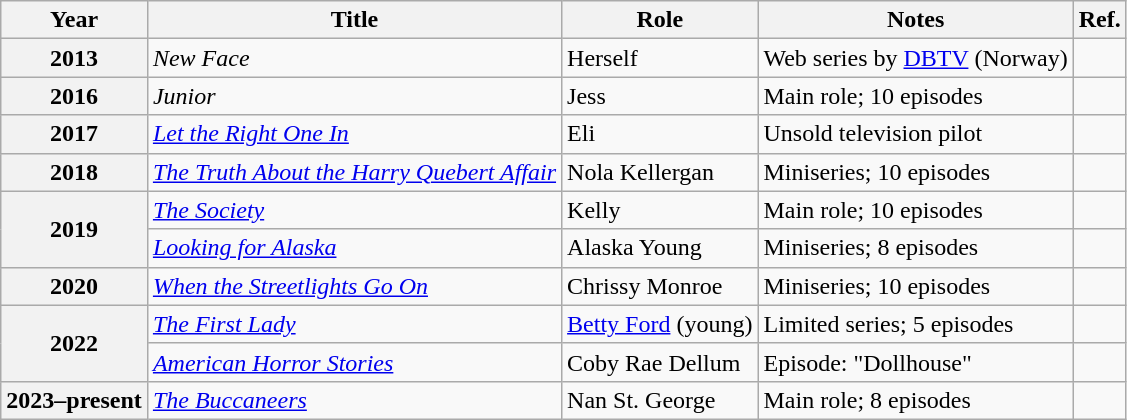<table class="wikitable sortable plainrowheaders">
<tr>
<th scope="col">Year</th>
<th scope="col">Title</th>
<th scope="col">Role</th>
<th scope="col" class="unsortable">Notes</th>
<th scope="col" class="unsortable">Ref.</th>
</tr>
<tr>
<th scope="row">2013</th>
<td><em>New Face</em></td>
<td>Herself</td>
<td>Web series by <a href='#'>DBTV</a> (Norway)</td>
<td></td>
</tr>
<tr>
<th scope="row">2016</th>
<td><em>Junior</em></td>
<td>Jess</td>
<td>Main role; 10 episodes</td>
<td></td>
</tr>
<tr>
<th scope="row">2017</th>
<td><em><a href='#'>Let the Right One In</a></em></td>
<td>Eli</td>
<td>Unsold television pilot</td>
<td></td>
</tr>
<tr>
<th scope="row">2018</th>
<td><em><a href='#'>The Truth About the Harry Quebert Affair</a></em></td>
<td>Nola Kellergan</td>
<td>Miniseries; 10 episodes</td>
<td></td>
</tr>
<tr>
<th scope="row" rowspan="2">2019</th>
<td><em><a href='#'>The Society</a></em></td>
<td>Kelly</td>
<td>Main role; 10 episodes</td>
<td></td>
</tr>
<tr>
<td><em><a href='#'>Looking for Alaska</a></em></td>
<td>Alaska Young</td>
<td>Miniseries; 8 episodes</td>
<td></td>
</tr>
<tr>
<th scope="row">2020</th>
<td><em><a href='#'>When the Streetlights Go On</a></em></td>
<td>Chrissy Monroe</td>
<td>Miniseries; 10 episodes</td>
<td></td>
</tr>
<tr>
<th scope="row" rowspan="2">2022</th>
<td><em><a href='#'>The First Lady</a></em></td>
<td><a href='#'>Betty Ford</a> (young)</td>
<td>Limited series; 5 episodes</td>
<td></td>
</tr>
<tr>
<td><em><a href='#'>American Horror Stories</a></em></td>
<td>Coby Rae Dellum</td>
<td>Episode: "Dollhouse"</td>
<td></td>
</tr>
<tr>
<th scope="row">2023–present</th>
<td><em><a href='#'>The Buccaneers</a></em></td>
<td>Nan St. George</td>
<td>Main role; 8 episodes</td>
<td></td>
</tr>
</table>
